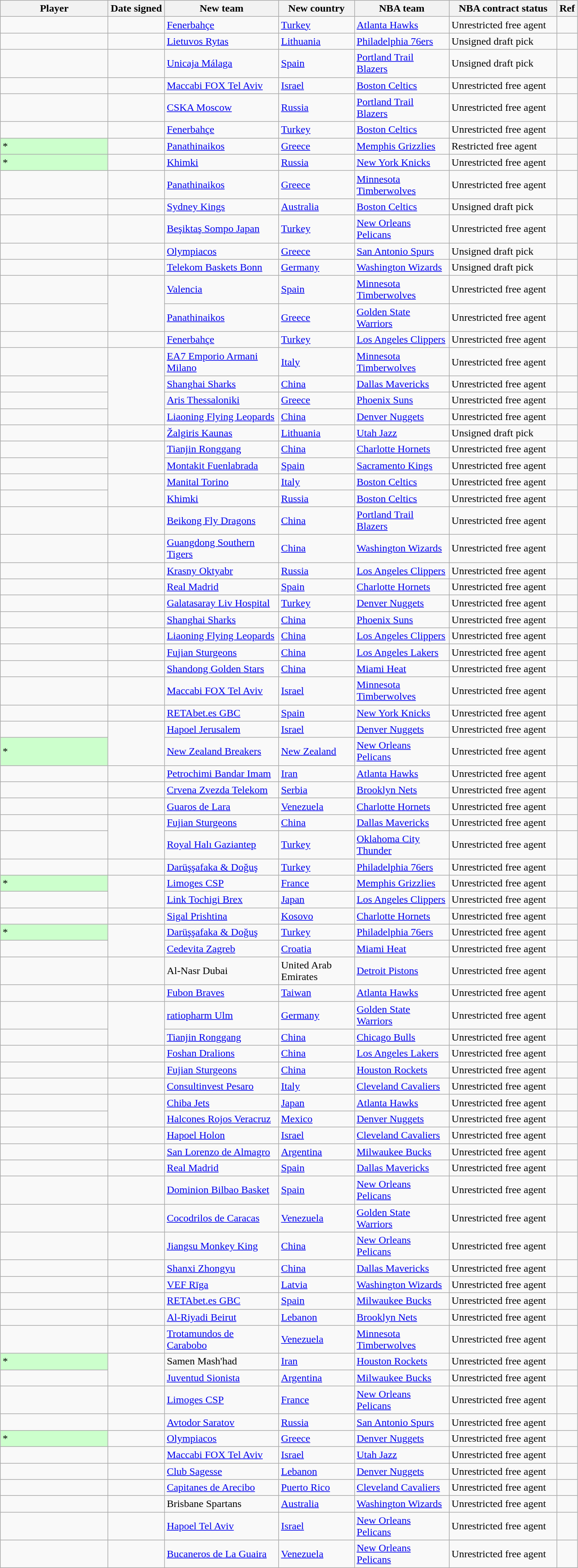<table class="wikitable sortable" style="text-align:left">
<tr>
<th style="width:160px">Player</th>
<th style="width:80px">Date signed</th>
<th style="width:170px">New team</th>
<th style="width:110px">New country</th>
<th style="width:140px">NBA team</th>
<th style="width:160px">NBA contract status</th>
<th class="unsortable">Ref</th>
</tr>
<tr>
<td></td>
<td align=center></td>
<td><a href='#'>Fenerbahçe</a></td>
<td><a href='#'>Turkey</a></td>
<td><a href='#'>Atlanta Hawks</a></td>
<td>Unrestricted free agent</td>
<td align=center></td>
</tr>
<tr>
<td></td>
<td align=center></td>
<td><a href='#'>Lietuvos Rytas</a></td>
<td><a href='#'>Lithuania</a></td>
<td><a href='#'>Philadelphia 76ers</a></td>
<td>Unsigned draft pick</td>
<td align=center></td>
</tr>
<tr>
<td></td>
<td align=center></td>
<td><a href='#'>Unicaja Málaga</a></td>
<td><a href='#'>Spain</a></td>
<td><a href='#'>Portland Trail Blazers</a></td>
<td>Unsigned draft pick</td>
<td align=center></td>
</tr>
<tr>
<td></td>
<td align=center></td>
<td><a href='#'>Maccabi FOX Tel Aviv</a></td>
<td><a href='#'>Israel</a></td>
<td><a href='#'>Boston Celtics</a></td>
<td>Unrestricted free agent</td>
<td align=center></td>
</tr>
<tr>
<td></td>
<td align=center></td>
<td><a href='#'>CSKA Moscow</a></td>
<td><a href='#'>Russia</a></td>
<td><a href='#'>Portland Trail Blazers</a></td>
<td>Unrestricted free agent</td>
<td align=center></td>
</tr>
<tr>
<td></td>
<td align=center></td>
<td><a href='#'>Fenerbahçe</a></td>
<td><a href='#'>Turkey</a></td>
<td><a href='#'>Boston Celtics</a></td>
<td>Unrestricted free agent</td>
<td align=center></td>
</tr>
<tr>
<td style="width:20px; background:#cfc;">*</td>
<td align=center></td>
<td><a href='#'>Panathinaikos</a></td>
<td><a href='#'>Greece</a></td>
<td><a href='#'>Memphis Grizzlies</a></td>
<td>Restricted free agent</td>
<td align=center></td>
</tr>
<tr>
<td style="width:20px; background:#cfc;">*</td>
<td align=center></td>
<td><a href='#'>Khimki</a></td>
<td><a href='#'>Russia</a></td>
<td><a href='#'>New York Knicks</a></td>
<td>Unrestricted free agent</td>
<td align=center></td>
</tr>
<tr>
<td></td>
<td align=center></td>
<td><a href='#'>Panathinaikos</a></td>
<td><a href='#'>Greece</a></td>
<td><a href='#'>Minnesota Timberwolves</a></td>
<td>Unrestricted free agent</td>
<td align=center></td>
</tr>
<tr>
<td></td>
<td align=center></td>
<td><a href='#'>Sydney Kings</a></td>
<td><a href='#'>Australia</a></td>
<td><a href='#'>Boston Celtics</a></td>
<td>Unsigned draft pick</td>
<td align=center></td>
</tr>
<tr>
<td></td>
<td align=center></td>
<td><a href='#'>Beşiktaş Sompo Japan</a></td>
<td><a href='#'>Turkey</a></td>
<td><a href='#'>New Orleans Pelicans</a></td>
<td>Unrestricted free agent</td>
<td align=center></td>
</tr>
<tr>
<td></td>
<td align=center></td>
<td><a href='#'>Olympiacos</a></td>
<td><a href='#'>Greece</a></td>
<td><a href='#'>San Antonio Spurs</a></td>
<td>Unsigned draft pick</td>
<td align=center></td>
</tr>
<tr>
<td></td>
<td align=center></td>
<td><a href='#'>Telekom Baskets Bonn</a></td>
<td><a href='#'>Germany</a></td>
<td><a href='#'>Washington Wizards</a></td>
<td>Unsigned draft pick</td>
<td align=center></td>
</tr>
<tr>
<td></td>
<td rowspan=2 style="text-align:center"></td>
<td><a href='#'>Valencia</a></td>
<td><a href='#'>Spain</a></td>
<td><a href='#'>Minnesota Timberwolves</a></td>
<td>Unrestricted free agent</td>
<td align=center></td>
</tr>
<tr>
<td></td>
<td><a href='#'>Panathinaikos</a></td>
<td><a href='#'>Greece</a></td>
<td><a href='#'>Golden State Warriors</a></td>
<td>Unrestricted free agent</td>
<td align=center></td>
</tr>
<tr>
<td></td>
<td align=center></td>
<td><a href='#'>Fenerbahçe</a></td>
<td><a href='#'>Turkey</a></td>
<td><a href='#'>Los Angeles Clippers</a></td>
<td>Unrestricted free agent</td>
<td align=center></td>
</tr>
<tr>
<td></td>
<td rowspan=4 style="text-align:center"></td>
<td><a href='#'>EA7 Emporio Armani Milano</a></td>
<td><a href='#'>Italy</a></td>
<td><a href='#'>Minnesota Timberwolves</a></td>
<td>Unrestricted free agent</td>
<td align=center></td>
</tr>
<tr>
<td></td>
<td><a href='#'>Shanghai Sharks</a></td>
<td><a href='#'>China</a></td>
<td><a href='#'>Dallas Mavericks</a></td>
<td>Unrestricted free agent</td>
<td align=center></td>
</tr>
<tr>
<td></td>
<td><a href='#'>Aris Thessaloniki</a></td>
<td><a href='#'>Greece</a></td>
<td><a href='#'>Phoenix Suns</a></td>
<td>Unrestricted free agent</td>
<td align=center></td>
</tr>
<tr>
<td></td>
<td><a href='#'>Liaoning Flying Leopards</a></td>
<td><a href='#'>China</a></td>
<td><a href='#'>Denver Nuggets</a></td>
<td>Unrestricted free agent</td>
<td align=center></td>
</tr>
<tr>
<td></td>
<td rowspan=1 style="text-align:center"></td>
<td><a href='#'>Žalgiris Kaunas</a></td>
<td><a href='#'>Lithuania</a></td>
<td><a href='#'>Utah Jazz</a></td>
<td>Unsigned draft pick</td>
<td align=center></td>
</tr>
<tr>
<td></td>
<td rowspan=2 style="text-align:center"></td>
<td><a href='#'>Tianjin Ronggang</a></td>
<td><a href='#'>China</a></td>
<td><a href='#'>Charlotte Hornets</a></td>
<td>Unrestricted free agent</td>
<td align=center></td>
</tr>
<tr>
<td></td>
<td><a href='#'>Montakit Fuenlabrada</a></td>
<td><a href='#'>Spain</a></td>
<td><a href='#'>Sacramento Kings</a></td>
<td>Unrestricted free agent</td>
<td align=center></td>
</tr>
<tr>
<td></td>
<td rowspan=2 style="text-align:center"></td>
<td><a href='#'>Manital Torino</a></td>
<td><a href='#'>Italy</a></td>
<td><a href='#'>Boston Celtics</a></td>
<td>Unrestricted free agent</td>
<td align=center></td>
</tr>
<tr>
<td></td>
<td><a href='#'>Khimki</a></td>
<td><a href='#'>Russia</a></td>
<td><a href='#'>Boston Celtics</a></td>
<td>Unrestricted free agent</td>
<td align=center></td>
</tr>
<tr>
<td></td>
<td rowspan=1 style="text-align:center"></td>
<td><a href='#'>Beikong Fly Dragons</a></td>
<td><a href='#'>China</a></td>
<td><a href='#'>Portland Trail Blazers</a></td>
<td>Unrestricted free agent</td>
<td align=center></td>
</tr>
<tr>
<td></td>
<td rowspan=1 style="text-align:center"></td>
<td><a href='#'>Guangdong Southern Tigers</a></td>
<td><a href='#'>China</a></td>
<td><a href='#'>Washington Wizards</a></td>
<td>Unrestricted free agent</td>
<td align=center></td>
</tr>
<tr>
<td></td>
<td rowspan=1 style="text-align:center"></td>
<td><a href='#'>Krasny Oktyabr</a></td>
<td><a href='#'>Russia</a></td>
<td><a href='#'>Los Angeles Clippers</a></td>
<td>Unrestricted free agent</td>
<td align=center></td>
</tr>
<tr>
<td></td>
<td rowspan=1 style="text-align:center"></td>
<td><a href='#'>Real Madrid</a></td>
<td><a href='#'>Spain</a></td>
<td><a href='#'>Charlotte Hornets</a></td>
<td>Unrestricted free agent</td>
<td align=center></td>
</tr>
<tr>
<td></td>
<td rowspan=1 style="text-align:center"></td>
<td><a href='#'>Galatasaray Liv Hospital</a></td>
<td><a href='#'>Turkey</a></td>
<td><a href='#'>Denver Nuggets</a></td>
<td>Unrestricted free agent</td>
<td align=center></td>
</tr>
<tr>
<td></td>
<td rowspan=1 style="text-align:center"></td>
<td><a href='#'>Shanghai Sharks</a></td>
<td><a href='#'>China</a></td>
<td><a href='#'>Phoenix Suns</a></td>
<td>Unrestricted free agent</td>
<td align=center></td>
</tr>
<tr>
<td></td>
<td rowspan=1 style="text-align:center"></td>
<td><a href='#'>Liaoning Flying Leopards</a></td>
<td><a href='#'>China</a></td>
<td><a href='#'>Los Angeles Clippers</a></td>
<td>Unrestricted free agent</td>
<td align=center></td>
</tr>
<tr>
<td></td>
<td rowspan=1 style="text-align:center"></td>
<td><a href='#'>Fujian Sturgeons</a></td>
<td><a href='#'>China</a></td>
<td><a href='#'>Los Angeles Lakers</a></td>
<td>Unrestricted free agent</td>
<td align=center></td>
</tr>
<tr>
<td></td>
<td rowspan=1 style="text-align:center"></td>
<td><a href='#'>Shandong Golden Stars</a></td>
<td><a href='#'>China</a></td>
<td><a href='#'>Miami Heat</a></td>
<td>Unrestricted free agent</td>
<td align=center></td>
</tr>
<tr>
<td></td>
<td rowspan=1 style="text-align:center"></td>
<td><a href='#'>Maccabi FOX Tel Aviv</a></td>
<td><a href='#'>Israel</a></td>
<td><a href='#'>Minnesota Timberwolves</a></td>
<td>Unrestricted free agent</td>
<td align=center></td>
</tr>
<tr>
<td></td>
<td rowspan=1 style="text-align:center"></td>
<td><a href='#'>RETAbet.es GBC</a></td>
<td><a href='#'>Spain</a></td>
<td><a href='#'>New York Knicks</a></td>
<td>Unrestricted free agent</td>
<td align=center></td>
</tr>
<tr>
<td></td>
<td rowspan=2 style="text-align:center"></td>
<td><a href='#'>Hapoel Jerusalem</a></td>
<td><a href='#'>Israel</a></td>
<td><a href='#'>Denver Nuggets</a></td>
<td>Unrestricted free agent</td>
<td align=center></td>
</tr>
<tr>
<td style="width:20px; background:#cfc;">*</td>
<td><a href='#'>New Zealand Breakers</a></td>
<td><a href='#'>New Zealand</a></td>
<td><a href='#'>New Orleans Pelicans</a></td>
<td>Unrestricted free agent</td>
<td align=center></td>
</tr>
<tr>
<td></td>
<td rowspan=1 style="text-align:center"></td>
<td><a href='#'>Petrochimi Bandar Imam</a></td>
<td><a href='#'>Iran</a></td>
<td><a href='#'>Atlanta Hawks</a></td>
<td>Unrestricted free agent</td>
<td align=center></td>
</tr>
<tr>
<td></td>
<td rowspan=1 style="text-align:center"></td>
<td><a href='#'>Crvena Zvezda Telekom</a></td>
<td><a href='#'>Serbia</a></td>
<td><a href='#'>Brooklyn Nets</a></td>
<td>Unrestricted free agent</td>
<td align=center></td>
</tr>
<tr>
<td></td>
<td rowspan=1 style="text-align:center"></td>
<td><a href='#'>Guaros de Lara</a></td>
<td><a href='#'>Venezuela</a></td>
<td><a href='#'>Charlotte Hornets</a></td>
<td>Unrestricted free agent</td>
<td align=center></td>
</tr>
<tr>
<td></td>
<td rowspan=2 style="text-align:center"></td>
<td><a href='#'>Fujian Sturgeons</a></td>
<td><a href='#'>China</a></td>
<td><a href='#'>Dallas Mavericks</a></td>
<td>Unrestricted free agent</td>
<td align=center></td>
</tr>
<tr>
<td></td>
<td><a href='#'>Royal Halı Gaziantep</a></td>
<td><a href='#'>Turkey</a></td>
<td><a href='#'>Oklahoma City Thunder</a></td>
<td>Unrestricted free agent</td>
<td align=center></td>
</tr>
<tr>
<td></td>
<td rowspan=1 style="text-align:center"></td>
<td><a href='#'>Darüşşafaka & Doğuş</a></td>
<td><a href='#'>Turkey</a></td>
<td><a href='#'>Philadelphia 76ers</a></td>
<td>Unrestricted free agent</td>
<td align=center></td>
</tr>
<tr>
<td style="width:20px; background:#cfc;">*</td>
<td rowspan=2 style="text-align:center"></td>
<td><a href='#'>Limoges CSP</a></td>
<td><a href='#'>France</a></td>
<td><a href='#'>Memphis Grizzlies</a></td>
<td>Unrestricted free agent</td>
<td align=center></td>
</tr>
<tr>
<td></td>
<td><a href='#'>Link Tochigi Brex</a></td>
<td><a href='#'>Japan</a></td>
<td><a href='#'>Los Angeles Clippers</a></td>
<td>Unrestricted free agent</td>
<td align=center></td>
</tr>
<tr>
<td></td>
<td rowspan=1 style="text-align:center"></td>
<td><a href='#'>Sigal Prishtina</a></td>
<td><a href='#'>Kosovo</a></td>
<td><a href='#'>Charlotte Hornets</a></td>
<td>Unrestricted free agent</td>
<td align=center></td>
</tr>
<tr>
<td style="width:20px; background:#cfc;">*</td>
<td rowspan=2 style="text-align:center"></td>
<td><a href='#'>Darüşşafaka & Doğuş</a></td>
<td><a href='#'>Turkey</a></td>
<td><a href='#'>Philadelphia 76ers</a></td>
<td>Unrestricted free agent</td>
<td align=center></td>
</tr>
<tr>
<td></td>
<td><a href='#'>Cedevita Zagreb</a></td>
<td><a href='#'>Croatia</a></td>
<td><a href='#'>Miami Heat</a></td>
<td>Unrestricted free agent</td>
<td align=center></td>
</tr>
<tr>
<td></td>
<td rowspan=1 style="text-align:center"></td>
<td>Al-Nasr Dubai</td>
<td>United Arab Emirates</td>
<td><a href='#'>Detroit Pistons</a></td>
<td>Unrestricted free agent</td>
<td align=center></td>
</tr>
<tr>
<td></td>
<td rowspan=1 style="text-align:center"></td>
<td><a href='#'>Fubon Braves</a></td>
<td><a href='#'>Taiwan</a></td>
<td><a href='#'>Atlanta Hawks</a></td>
<td>Unrestricted free agent</td>
<td align=center></td>
</tr>
<tr>
<td></td>
<td rowspan=2 style="text-align:center"></td>
<td><a href='#'>ratiopharm Ulm</a></td>
<td><a href='#'>Germany</a></td>
<td><a href='#'>Golden State Warriors</a></td>
<td>Unrestricted free agent</td>
<td align=center></td>
</tr>
<tr>
<td></td>
<td><a href='#'>Tianjin Ronggang</a></td>
<td><a href='#'>China</a></td>
<td><a href='#'>Chicago Bulls</a></td>
<td>Unrestricted free agent</td>
<td align=center></td>
</tr>
<tr>
<td></td>
<td rowspan=1 style="text-align:center"></td>
<td><a href='#'>Foshan Dralions</a></td>
<td><a href='#'>China</a></td>
<td><a href='#'>Los Angeles Lakers</a></td>
<td>Unrestricted free agent</td>
<td align=center></td>
</tr>
<tr>
<td></td>
<td rowspan=1 style="text-align:center"></td>
<td><a href='#'>Fujian Sturgeons</a></td>
<td><a href='#'>China</a></td>
<td><a href='#'>Houston Rockets</a></td>
<td>Unrestricted free agent</td>
<td align=center></td>
</tr>
<tr>
<td></td>
<td rowspan=1 style="text-align:center"></td>
<td><a href='#'>Consultinvest Pesaro</a></td>
<td><a href='#'>Italy</a></td>
<td><a href='#'>Cleveland Cavaliers</a></td>
<td>Unrestricted free agent</td>
<td align=center></td>
</tr>
<tr>
<td></td>
<td rowspan=2 style="text-align:center"></td>
<td><a href='#'>Chiba Jets</a></td>
<td><a href='#'>Japan</a></td>
<td><a href='#'>Atlanta Hawks</a></td>
<td>Unrestricted free agent</td>
<td align=center></td>
</tr>
<tr>
<td></td>
<td><a href='#'>Halcones Rojos Veracruz</a></td>
<td><a href='#'>Mexico</a></td>
<td><a href='#'>Denver Nuggets</a></td>
<td>Unrestricted free agent</td>
<td align=center></td>
</tr>
<tr>
<td></td>
<td rowspan=1 style="text-align:center"></td>
<td><a href='#'>Hapoel Holon</a></td>
<td><a href='#'>Israel</a></td>
<td><a href='#'>Cleveland Cavaliers</a></td>
<td>Unrestricted free agent</td>
<td align=center></td>
</tr>
<tr>
<td></td>
<td rowspan=1 style="text-align:center"></td>
<td><a href='#'>San Lorenzo de Almagro</a></td>
<td><a href='#'>Argentina</a></td>
<td><a href='#'>Milwaukee Bucks</a></td>
<td>Unrestricted free agent</td>
<td align=center></td>
</tr>
<tr>
<td></td>
<td rowspan=1 style="text-align:center"></td>
<td><a href='#'>Real Madrid</a></td>
<td><a href='#'>Spain</a></td>
<td><a href='#'>Dallas Mavericks</a></td>
<td>Unrestricted free agent</td>
<td align=center></td>
</tr>
<tr>
<td></td>
<td rowspan=1 style="text-align:center"></td>
<td><a href='#'>Dominion Bilbao Basket</a></td>
<td><a href='#'>Spain</a></td>
<td><a href='#'>New Orleans Pelicans</a></td>
<td>Unrestricted free agent</td>
<td align=center></td>
</tr>
<tr>
<td></td>
<td rowspan=1 style="text-align:center"></td>
<td><a href='#'>Cocodrilos de Caracas</a></td>
<td><a href='#'>Venezuela</a></td>
<td><a href='#'>Golden State Warriors</a></td>
<td>Unrestricted free agent</td>
<td align=center></td>
</tr>
<tr>
<td></td>
<td rowspan=1 style="text-align:center"></td>
<td><a href='#'>Jiangsu Monkey King</a></td>
<td><a href='#'>China</a></td>
<td><a href='#'>New Orleans Pelicans</a></td>
<td>Unrestricted free agent</td>
<td align=center></td>
</tr>
<tr>
<td></td>
<td rowspan=1 style="text-align:center"></td>
<td><a href='#'>Shanxi Zhongyu</a></td>
<td><a href='#'>China</a></td>
<td><a href='#'>Dallas Mavericks</a></td>
<td>Unrestricted free agent</td>
<td align=center></td>
</tr>
<tr>
<td></td>
<td rowspan=1 style="text-align:center"></td>
<td><a href='#'>VEF Rīga</a></td>
<td><a href='#'>Latvia</a></td>
<td><a href='#'>Washington Wizards</a></td>
<td>Unrestricted free agent</td>
<td align=center></td>
</tr>
<tr>
<td></td>
<td rowspan=1 style="text-align:center"></td>
<td><a href='#'>RETAbet.es GBC</a></td>
<td><a href='#'>Spain</a></td>
<td><a href='#'>Milwaukee Bucks</a></td>
<td>Unrestricted free agent</td>
<td align=center></td>
</tr>
<tr>
<td></td>
<td rowspan=1 style="text-align:center"></td>
<td><a href='#'>Al-Riyadi Beirut</a></td>
<td><a href='#'>Lebanon</a></td>
<td><a href='#'>Brooklyn Nets</a></td>
<td>Unrestricted free agent</td>
<td align=center></td>
</tr>
<tr>
<td></td>
<td rowspan=1 style="text-align:center"></td>
<td><a href='#'>Trotamundos de Carabobo</a></td>
<td><a href='#'>Venezuela</a></td>
<td><a href='#'>Minnesota Timberwolves</a></td>
<td>Unrestricted free agent</td>
<td align=center></td>
</tr>
<tr>
<td style="width:20px; background:#cfc;">*</td>
<td rowspan=2 style="text-align:center"></td>
<td>Samen Mash'had</td>
<td><a href='#'>Iran</a></td>
<td><a href='#'>Houston Rockets</a></td>
<td>Unrestricted free agent</td>
<td align=center></td>
</tr>
<tr>
<td></td>
<td><a href='#'>Juventud Sionista</a></td>
<td><a href='#'>Argentina</a></td>
<td><a href='#'>Milwaukee Bucks</a></td>
<td>Unrestricted free agent</td>
<td align=center></td>
</tr>
<tr>
<td></td>
<td rowspan=1 style="text-align:center"></td>
<td><a href='#'>Limoges CSP</a></td>
<td><a href='#'>France</a></td>
<td><a href='#'>New Orleans Pelicans</a></td>
<td>Unrestricted free agent</td>
<td align=center></td>
</tr>
<tr>
<td></td>
<td rowspan=1 style="text-align:center"></td>
<td><a href='#'>Avtodor Saratov</a></td>
<td><a href='#'>Russia</a></td>
<td><a href='#'>San Antonio Spurs</a></td>
<td>Unrestricted free agent</td>
<td align=center></td>
</tr>
<tr>
<td style="width:20px; background:#cfc;">*</td>
<td rowspan=1 style="text-align:center"></td>
<td><a href='#'>Olympiacos</a></td>
<td><a href='#'>Greece</a></td>
<td><a href='#'>Denver Nuggets</a></td>
<td>Unrestricted free agent</td>
<td align=center></td>
</tr>
<tr>
<td></td>
<td rowspan=1 style="text-align:center"></td>
<td><a href='#'>Maccabi FOX Tel Aviv</a></td>
<td><a href='#'>Israel</a></td>
<td><a href='#'>Utah Jazz</a></td>
<td>Unrestricted free agent</td>
<td align=center></td>
</tr>
<tr>
<td></td>
<td rowspan=1 style="text-align:center"></td>
<td><a href='#'>Club Sagesse</a></td>
<td><a href='#'>Lebanon</a></td>
<td><a href='#'>Denver Nuggets</a></td>
<td>Unrestricted free agent</td>
<td align=center></td>
</tr>
<tr>
<td></td>
<td rowspan=1 style="text-align:center"></td>
<td><a href='#'>Capitanes de Arecibo</a></td>
<td><a href='#'>Puerto Rico</a></td>
<td><a href='#'>Cleveland Cavaliers</a></td>
<td>Unrestricted free agent</td>
<td align=center></td>
</tr>
<tr>
<td></td>
<td rowspan=1 style="text-align:center"></td>
<td>Brisbane Spartans</td>
<td><a href='#'>Australia</a></td>
<td><a href='#'>Washington Wizards</a></td>
<td>Unrestricted free agent</td>
<td align=center></td>
</tr>
<tr>
<td></td>
<td rowspan=1 style="text-align:center"></td>
<td><a href='#'>Hapoel Tel Aviv</a></td>
<td><a href='#'>Israel</a></td>
<td><a href='#'>New Orleans Pelicans</a></td>
<td>Unrestricted free agent</td>
<td align=center></td>
</tr>
<tr>
<td></td>
<td rowspan=1 style="text-align:center"></td>
<td><a href='#'>Bucaneros de La Guaira</a></td>
<td><a href='#'>Venezuela</a></td>
<td><a href='#'>New Orleans Pelicans</a></td>
<td>Unrestricted free agent</td>
<td align=center></td>
</tr>
</table>
